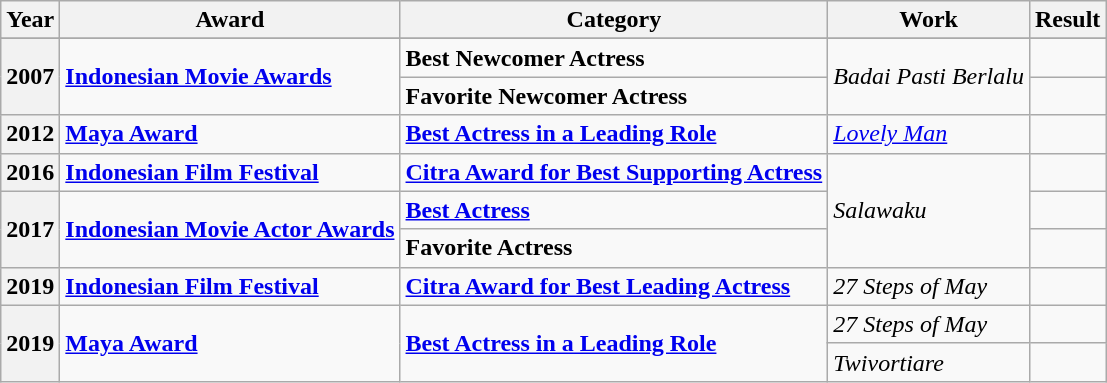<table class="wikitable sortable">
<tr>
<th>Year</th>
<th>Award</th>
<th>Category</th>
<th>Work</th>
<th>Result</th>
</tr>
<tr>
</tr>
<tr>
<th rowspan="2">2007</th>
<td rowspan="2"><strong><a href='#'>Indonesian Movie Awards</a></strong></td>
<td><strong>Best Newcomer Actress</strong></td>
<td rowspan="2"><em>Badai Pasti Berlalu</em></td>
<td></td>
</tr>
<tr>
<td><strong>Favorite Newcomer Actress</strong></td>
<td></td>
</tr>
<tr>
<th>2012</th>
<td><strong><a href='#'>Maya Award</a></strong></td>
<td><strong><a href='#'>Best Actress in a Leading Role</a></strong></td>
<td><em><a href='#'>Lovely Man</a></em></td>
<td></td>
</tr>
<tr>
<th>2016</th>
<td><strong><a href='#'>Indonesian Film Festival</a></strong></td>
<td><strong><a href='#'>Citra Award for Best Supporting Actress</a></strong></td>
<td rowspan="3"><em>Salawaku</em></td>
<td></td>
</tr>
<tr>
<th rowspan="2">2017</th>
<td rowspan="2"><strong><a href='#'>Indonesian Movie Actor Awards</a></strong></td>
<td><strong><a href='#'>Best Actress</a></strong></td>
<td></td>
</tr>
<tr>
<td><strong>Favorite Actress</strong></td>
<td></td>
</tr>
<tr>
<th>2019</th>
<td><strong><a href='#'>Indonesian Film Festival</a></strong></td>
<td><strong><a href='#'>Citra Award for Best Leading Actress</a></strong></td>
<td><em>27 Steps of May</em></td>
<td></td>
</tr>
<tr>
<th rowspan="2">2019</th>
<td rowspan="2"><strong><a href='#'>Maya Award</a></strong></td>
<td rowspan="2"><strong><a href='#'>Best Actress in a Leading Role</a></strong></td>
<td><em>27 Steps of May</em></td>
<td></td>
</tr>
<tr>
<td><em>Twivortiare</em></td>
<td></td>
</tr>
</table>
